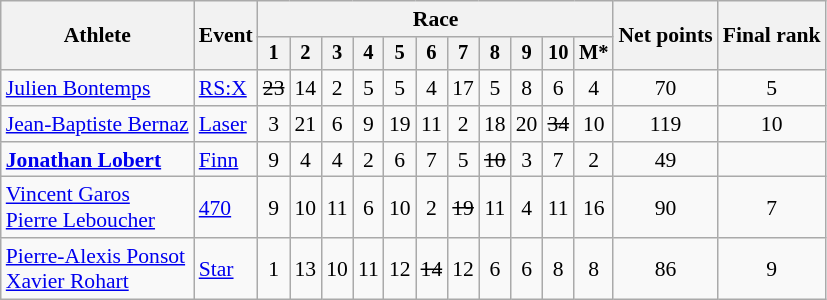<table class="wikitable" style="font-size:90%">
<tr>
<th rowspan="2">Athlete</th>
<th rowspan="2">Event</th>
<th colspan=11>Race</th>
<th rowspan=2>Net points</th>
<th rowspan=2>Final rank</th>
</tr>
<tr style="font-size:95%">
<th>1</th>
<th>2</th>
<th>3</th>
<th>4</th>
<th>5</th>
<th>6</th>
<th>7</th>
<th>8</th>
<th>9</th>
<th>10</th>
<th>M*</th>
</tr>
<tr align=center>
<td align=left><a href='#'>Julien Bontemps</a></td>
<td align=left><a href='#'>RS:X</a></td>
<td><s>23</s></td>
<td>14</td>
<td>2</td>
<td>5</td>
<td>5</td>
<td>4</td>
<td>17</td>
<td>5</td>
<td>8</td>
<td>6</td>
<td>4</td>
<td>70</td>
<td>5</td>
</tr>
<tr align=center>
<td align=left><a href='#'>Jean-Baptiste Bernaz</a></td>
<td align=left><a href='#'>Laser</a></td>
<td>3</td>
<td>21</td>
<td>6</td>
<td>9</td>
<td>19</td>
<td>11</td>
<td>2</td>
<td>18</td>
<td>20</td>
<td><s>34</s></td>
<td>10</td>
<td>119</td>
<td>10</td>
</tr>
<tr align=center>
<td align=left><strong><a href='#'>Jonathan Lobert</a></strong></td>
<td align=left><a href='#'>Finn</a></td>
<td>9</td>
<td>4</td>
<td>4</td>
<td>2</td>
<td>6</td>
<td>7</td>
<td>5</td>
<td><s>10</s></td>
<td>3</td>
<td>7</td>
<td>2</td>
<td>49</td>
<td></td>
</tr>
<tr align=center>
<td align=left><a href='#'>Vincent Garos</a><br><a href='#'>Pierre Leboucher</a></td>
<td align=left><a href='#'>470</a></td>
<td>9</td>
<td>10</td>
<td>11</td>
<td>6</td>
<td>10</td>
<td>2</td>
<td><s>19</s></td>
<td>11</td>
<td>4</td>
<td>11</td>
<td>16</td>
<td>90</td>
<td>7</td>
</tr>
<tr align=center>
<td align=left><a href='#'>Pierre-Alexis Ponsot</a><br><a href='#'>Xavier Rohart</a></td>
<td align=left><a href='#'>Star</a></td>
<td>1</td>
<td>13</td>
<td>10</td>
<td>11</td>
<td>12</td>
<td><s>14</s></td>
<td>12</td>
<td>6</td>
<td>6</td>
<td>8</td>
<td>8</td>
<td>86</td>
<td>9</td>
</tr>
</table>
